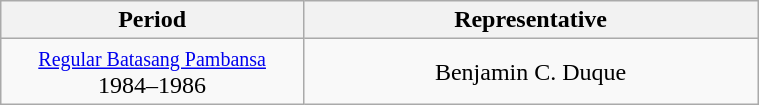<table class="wikitable" style="text-align:center; width:40%;">
<tr>
<th width="40%">Period</th>
<th>Representative</th>
</tr>
<tr>
<td><small><a href='#'>Regular Batasang Pambansa</a></small><br>1984–1986</td>
<td>Benjamin C. Duque</td>
</tr>
</table>
